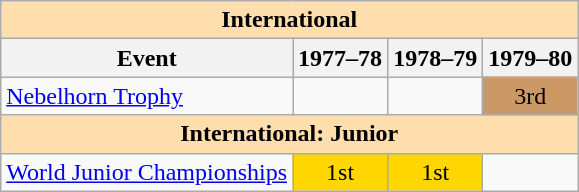<table class="wikitable" style="text-align:center">
<tr>
<th colspan="4" style="background:#ffdead; text-align:center;">International</th>
</tr>
<tr>
<th>Event</th>
<th>1977–78</th>
<th>1978–79</th>
<th>1979–80</th>
</tr>
<tr>
<td align=left><a href='#'>Nebelhorn Trophy</a></td>
<td></td>
<td></td>
<td style="background:#c96;">3rd</td>
</tr>
<tr>
<th colspan="4" style="background:#ffdead; text-align:center;">International: Junior</th>
</tr>
<tr>
<td align=left><a href='#'>World Junior Championships</a></td>
<td style="background:gold;">1st</td>
<td style="background:gold;">1st</td>
<td></td>
</tr>
</table>
